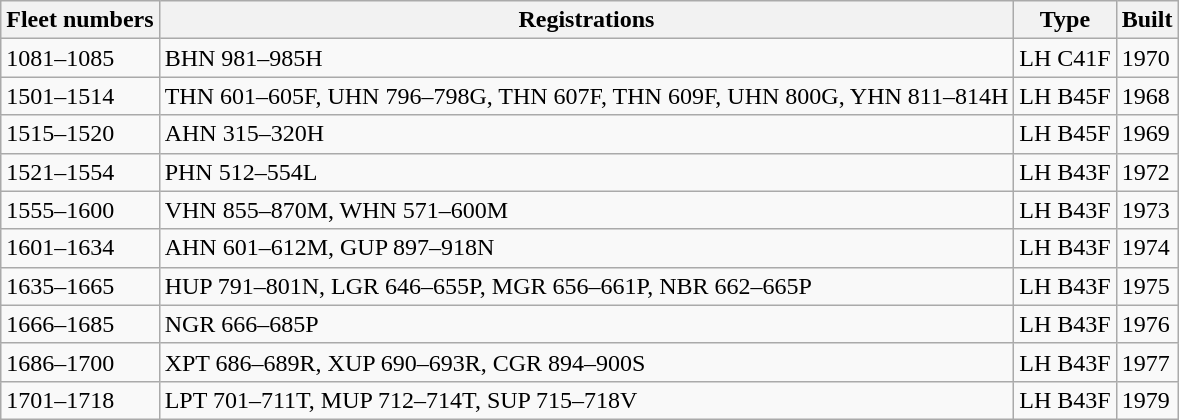<table class="wikitable">
<tr>
<th>Fleet numbers</th>
<th>Registrations</th>
<th>Type</th>
<th>Built</th>
</tr>
<tr>
<td>1081–1085</td>
<td>BHN 981–985H</td>
<td>LH C41F</td>
<td>1970</td>
</tr>
<tr>
<td>1501–1514</td>
<td>THN 601–605F, UHN 796–798G, THN 607F, THN 609F, UHN 800G, YHN 811–814H</td>
<td>LH B45F</td>
<td>1968</td>
</tr>
<tr>
<td>1515–1520</td>
<td>AHN 315–320H</td>
<td>LH B45F</td>
<td>1969</td>
</tr>
<tr>
<td>1521–1554</td>
<td>PHN 512–554L</td>
<td>LH B43F</td>
<td>1972</td>
</tr>
<tr>
<td>1555–1600</td>
<td>VHN 855–870M, WHN 571–600M</td>
<td>LH B43F</td>
<td>1973</td>
</tr>
<tr>
<td>1601–1634</td>
<td>AHN 601–612M, GUP 897–918N</td>
<td>LH B43F</td>
<td>1974</td>
</tr>
<tr>
<td>1635–1665</td>
<td>HUP 791–801N, LGR 646–655P, MGR 656–661P, NBR 662–665P</td>
<td>LH B43F</td>
<td>1975</td>
</tr>
<tr>
<td>1666–1685</td>
<td>NGR 666–685P</td>
<td>LH B43F</td>
<td>1976</td>
</tr>
<tr>
<td>1686–1700</td>
<td>XPT 686–689R, XUP 690–693R, CGR 894–900S</td>
<td>LH B43F</td>
<td>1977</td>
</tr>
<tr>
<td>1701–1718</td>
<td>LPT 701–711T, MUP 712–714T, SUP 715–718V</td>
<td>LH B43F</td>
<td>1979</td>
</tr>
</table>
